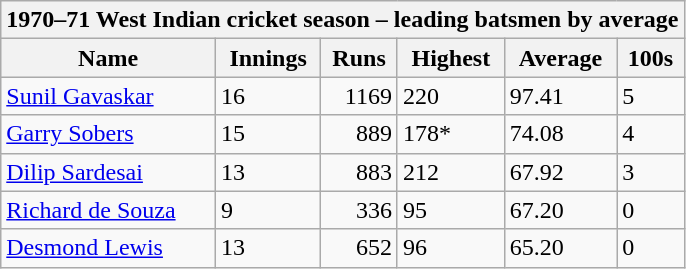<table class="wikitable">
<tr>
<th bgcolor="#efefef" colspan="7">1970–71 West Indian cricket season – leading batsmen by average</th>
</tr>
<tr bgcolor="#efefef">
<th>Name</th>
<th>Innings</th>
<th>Runs</th>
<th>Highest</th>
<th>Average</th>
<th>100s</th>
</tr>
<tr>
<td><a href='#'>Sunil Gavaskar</a></td>
<td>16</td>
<td align="right">1169</td>
<td>220</td>
<td>97.41</td>
<td>5</td>
</tr>
<tr>
<td><a href='#'>Garry Sobers</a></td>
<td>15</td>
<td align="right">889</td>
<td>178*</td>
<td>74.08</td>
<td>4</td>
</tr>
<tr>
<td><a href='#'>Dilip Sardesai</a></td>
<td>13</td>
<td align="right">883</td>
<td>212</td>
<td>67.92</td>
<td>3</td>
</tr>
<tr>
<td><a href='#'>Richard de Souza</a></td>
<td>9</td>
<td align="right">336</td>
<td>95</td>
<td>67.20</td>
<td>0</td>
</tr>
<tr>
<td><a href='#'>Desmond Lewis</a></td>
<td>13</td>
<td align="right">652</td>
<td>96</td>
<td>65.20</td>
<td>0</td>
</tr>
</table>
